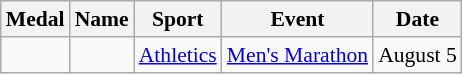<table class="wikitable" style="font-size:90%">
<tr>
<th>Medal</th>
<th>Name</th>
<th>Sport</th>
<th>Event</th>
<th>Date</th>
</tr>
<tr>
<td></td>
<td></td>
<td><a href='#'>Athletics</a></td>
<td><a href='#'>Men's Marathon</a></td>
<td>August 5</td>
</tr>
</table>
